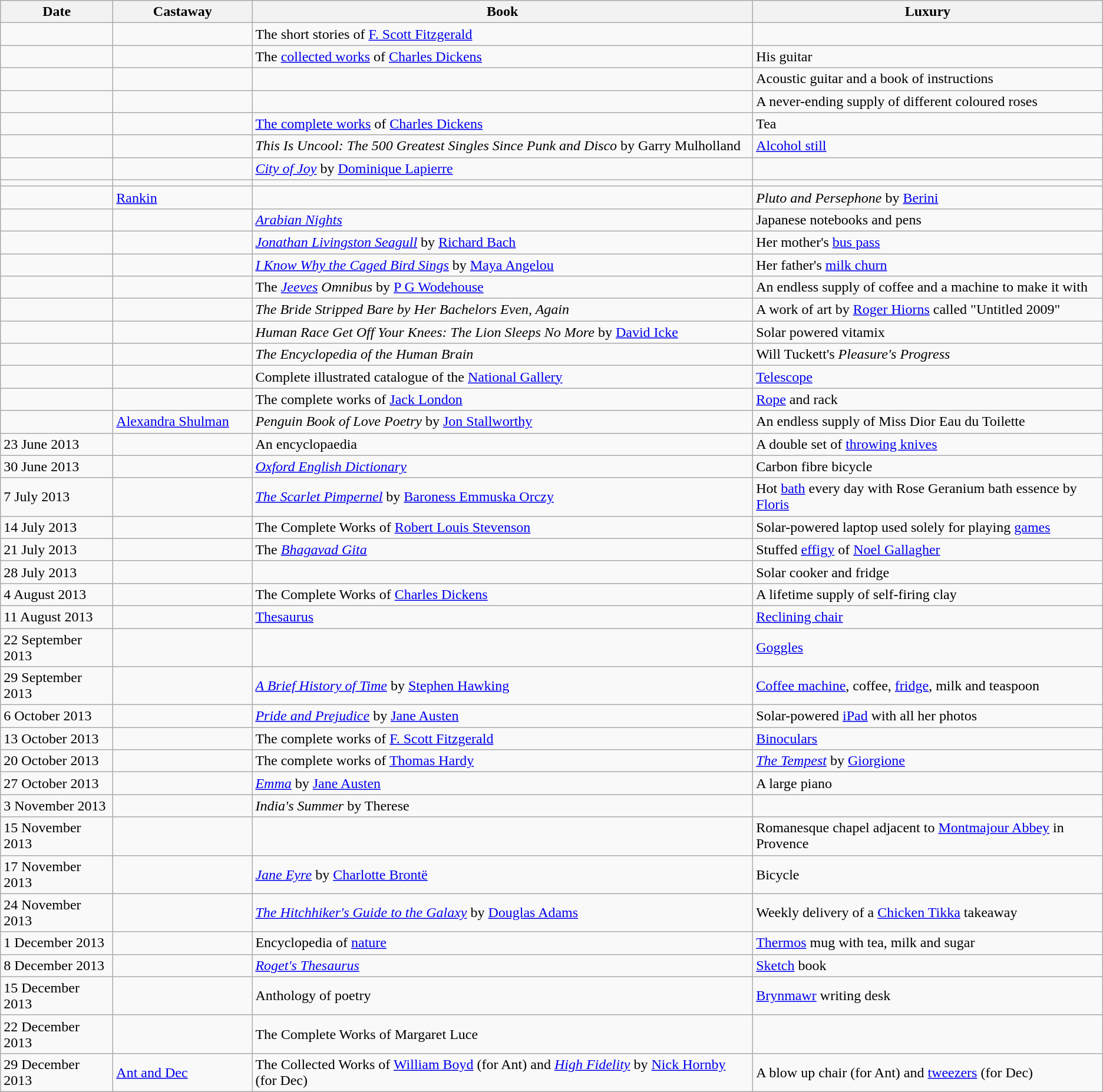<table class="wikitable sortable">
<tr>
<th style="width:120px;">Date</th>
<th style="width:150px;">Castaway</th>
<th>Book</th>
<th>Luxury</th>
</tr>
<tr>
<td></td>
<td></td>
<td>The short stories of <a href='#'>F. Scott Fitzgerald</a></td>
<td></td>
</tr>
<tr>
<td></td>
<td></td>
<td>The <a href='#'>collected works</a> of <a href='#'>Charles Dickens</a></td>
<td>His guitar</td>
</tr>
<tr>
<td></td>
<td></td>
<td></td>
<td>Acoustic guitar and a book of instructions</td>
</tr>
<tr>
<td></td>
<td></td>
<td></td>
<td>A never-ending supply of different coloured roses</td>
</tr>
<tr>
<td></td>
<td></td>
<td><a href='#'>The complete works</a> of <a href='#'>Charles Dickens</a></td>
<td>Tea</td>
</tr>
<tr>
<td></td>
<td></td>
<td><em>This Is Uncool: The 500 Greatest Singles Since Punk and Disco</em> by Garry Mulholland </td>
<td><a href='#'>Alcohol still</a></td>
</tr>
<tr>
<td></td>
<td></td>
<td><em><a href='#'>City of Joy</a></em> by <a href='#'>Dominique Lapierre</a></td>
<td></td>
</tr>
<tr>
<td></td>
<td></td>
<td></td>
<td></td>
</tr>
<tr>
<td></td>
<td><a href='#'>Rankin</a></td>
<td></td>
<td><em>Pluto and Persephone</em> by <a href='#'>Berini</a></td>
</tr>
<tr>
<td></td>
<td></td>
<td><em><a href='#'>Arabian Nights</a></em></td>
<td>Japanese notebooks and pens</td>
</tr>
<tr>
<td></td>
<td></td>
<td><em><a href='#'>Jonathan Livingston Seagull</a></em> by <a href='#'>Richard Bach</a></td>
<td>Her mother's <a href='#'>bus pass</a></td>
</tr>
<tr>
<td></td>
<td></td>
<td><em><a href='#'>I Know Why the Caged Bird Sings</a></em> by <a href='#'>Maya Angelou</a></td>
<td>Her father's <a href='#'>milk churn</a></td>
</tr>
<tr>
<td></td>
<td></td>
<td>The <em><a href='#'>Jeeves</a> Omnibus</em> by <a href='#'>P G Wodehouse</a></td>
<td>An endless supply of coffee and a machine to make it with</td>
</tr>
<tr>
<td></td>
<td></td>
<td><em>The Bride Stripped Bare by Her Bachelors Even, Again</em></td>
<td>A work of art by <a href='#'>Roger Hiorns</a> called "Untitled 2009"</td>
</tr>
<tr>
<td></td>
<td></td>
<td><em>Human Race Get Off Your Knees: The Lion Sleeps No More</em> by <a href='#'>David Icke</a></td>
<td>Solar powered vitamix</td>
</tr>
<tr>
<td></td>
<td></td>
<td><em>The Encyclopedia of the Human Brain</em></td>
<td>Will Tuckett's <em>Pleasure's Progress</em></td>
</tr>
<tr>
<td></td>
<td></td>
<td>Complete illustrated catalogue of the <a href='#'>National Gallery</a></td>
<td><a href='#'>Telescope</a></td>
</tr>
<tr>
<td></td>
<td></td>
<td>The complete works of <a href='#'>Jack London</a></td>
<td><a href='#'>Rope</a> and rack</td>
</tr>
<tr>
<td></td>
<td><a href='#'>Alexandra Shulman</a></td>
<td><em>Penguin Book of Love Poetry</em> by <a href='#'>Jon Stallworthy</a></td>
<td>An endless supply of Miss Dior Eau du Toilette</td>
</tr>
<tr>
<td>23 June 2013</td>
<td></td>
<td>An encyclopaedia</td>
<td>A double set of <a href='#'>throwing knives</a></td>
</tr>
<tr>
<td>30 June 2013</td>
<td></td>
<td><em><a href='#'>Oxford English Dictionary</a></em></td>
<td>Carbon fibre bicycle</td>
</tr>
<tr>
<td>7 July 2013</td>
<td></td>
<td><em><a href='#'>The Scarlet Pimpernel</a></em> by <a href='#'>Baroness Emmuska Orczy</a></td>
<td>Hot <a href='#'>bath</a> every day with Rose Geranium bath essence by <a href='#'>Floris</a></td>
</tr>
<tr>
<td>14 July 2013</td>
<td></td>
<td>The Complete Works of <a href='#'>Robert Louis Stevenson</a></td>
<td>Solar-powered laptop used solely for playing <a href='#'>games</a></td>
</tr>
<tr>
<td>21 July 2013</td>
<td></td>
<td>The <em><a href='#'>Bhagavad Gita</a></em></td>
<td>Stuffed <a href='#'>effigy</a> of <a href='#'>Noel Gallagher</a></td>
</tr>
<tr>
<td>28 July 2013</td>
<td></td>
<td></td>
<td>Solar cooker and fridge</td>
</tr>
<tr>
<td>4 August 2013</td>
<td></td>
<td>The Complete Works of <a href='#'>Charles Dickens</a></td>
<td>A lifetime supply of self-firing clay</td>
</tr>
<tr>
<td>11 August 2013</td>
<td></td>
<td><a href='#'>Thesaurus</a></td>
<td><a href='#'>Reclining chair</a></td>
</tr>
<tr>
<td>22 September 2013</td>
<td></td>
<td></td>
<td><a href='#'>Goggles</a></td>
</tr>
<tr>
<td>29 September 2013</td>
<td></td>
<td><em><a href='#'>A Brief History of Time</a></em> by <a href='#'>Stephen Hawking</a></td>
<td><a href='#'>Coffee machine</a>, coffee, <a href='#'>fridge</a>, milk and teaspoon</td>
</tr>
<tr>
<td>6 October 2013</td>
<td></td>
<td><em><a href='#'>Pride and Prejudice</a></em> by <a href='#'>Jane Austen</a></td>
<td>Solar-powered <a href='#'>iPad</a> with all her photos</td>
</tr>
<tr>
<td>13 October 2013</td>
<td></td>
<td>The complete works of <a href='#'>F. Scott Fitzgerald</a></td>
<td><a href='#'>Binoculars</a></td>
</tr>
<tr>
<td>20 October 2013</td>
<td></td>
<td>The complete works of <a href='#'>Thomas Hardy</a></td>
<td><em><a href='#'>The Tempest</a></em> by <a href='#'>Giorgione</a></td>
</tr>
<tr>
<td>27 October 2013</td>
<td></td>
<td><em><a href='#'>Emma</a></em> by <a href='#'>Jane Austen</a></td>
<td>A large piano</td>
</tr>
<tr>
<td>3 November 2013</td>
<td></td>
<td><em>India's Summer</em> by Therese</td>
<td></td>
</tr>
<tr>
<td>15 November 2013</td>
<td></td>
<td></td>
<td>Romanesque chapel adjacent to <a href='#'>Montmajour Abbey</a> in Provence</td>
</tr>
<tr>
<td>17 November 2013</td>
<td></td>
<td><em><a href='#'>Jane Eyre</a></em> by <a href='#'>Charlotte Brontë</a></td>
<td>Bicycle</td>
</tr>
<tr>
<td>24 November 2013</td>
<td></td>
<td><em><a href='#'>The Hitchhiker's Guide to the Galaxy</a></em> by <a href='#'>Douglas Adams</a></td>
<td>Weekly delivery of a <a href='#'>Chicken Tikka</a> takeaway</td>
</tr>
<tr>
<td>1 December 2013</td>
<td></td>
<td>Encyclopedia of <a href='#'>nature</a></td>
<td><a href='#'>Thermos</a> mug with tea, milk and sugar</td>
</tr>
<tr>
<td>8 December 2013</td>
<td></td>
<td><em><a href='#'>Roget's Thesaurus</a></em></td>
<td><a href='#'>Sketch</a> book</td>
</tr>
<tr>
<td>15 December 2013</td>
<td></td>
<td>Anthology of poetry</td>
<td><a href='#'>Brynmawr</a> writing desk</td>
</tr>
<tr>
<td>22 December 2013</td>
<td></td>
<td>The Complete Works of Margaret Luce</td>
<td></td>
</tr>
<tr>
<td>29 December 2013</td>
<td><a href='#'>Ant and Dec</a></td>
<td>The Collected Works of <a href='#'>William Boyd</a> (for Ant) and <em><a href='#'>High Fidelity</a></em> by <a href='#'>Nick Hornby</a> (for Dec)</td>
<td>A blow up chair (for Ant) and <a href='#'>tweezers</a> (for Dec)</td>
</tr>
</table>
